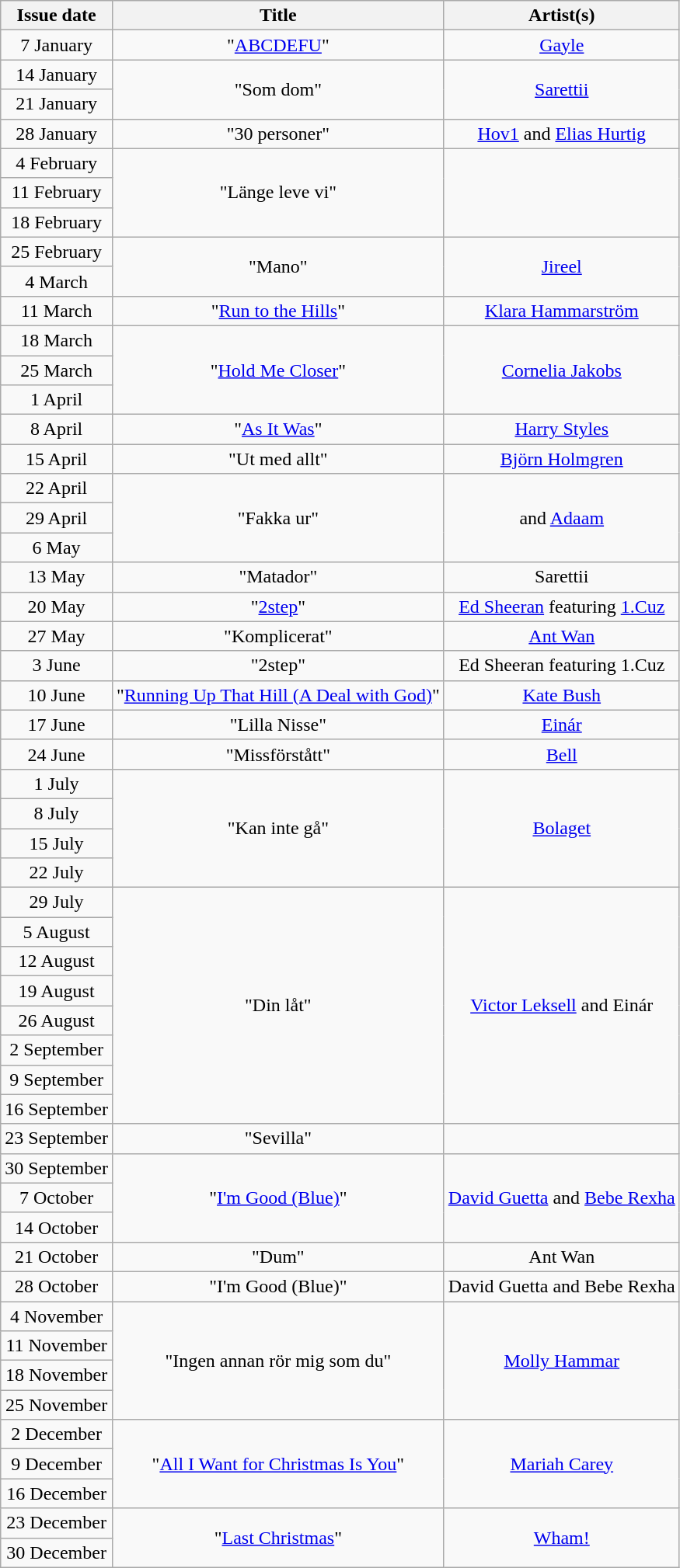<table class="wikitable" style="text-align:center;">
<tr>
<th scope="col">Issue date</th>
<th scope="col">Title</th>
<th scope="col">Artist(s)</th>
</tr>
<tr>
<td>7 January</td>
<td>"<a href='#'>ABCDEFU</a>"</td>
<td><a href='#'>Gayle</a></td>
</tr>
<tr>
<td>14 January</td>
<td rowspan="2">"Som dom"</td>
<td rowspan="2"><a href='#'>Sarettii</a></td>
</tr>
<tr>
<td>21 January</td>
</tr>
<tr>
<td>28 January</td>
<td>"30 personer"</td>
<td><a href='#'>Hov1</a> and <a href='#'>Elias Hurtig</a></td>
</tr>
<tr>
<td>4 February</td>
<td rowspan="3">"Länge leve vi"</td>
<td rowspan="3"></td>
</tr>
<tr>
<td>11 February</td>
</tr>
<tr>
<td>18 February</td>
</tr>
<tr>
<td>25 February</td>
<td rowspan="2">"Mano"</td>
<td rowspan="2"><a href='#'>Jireel</a></td>
</tr>
<tr>
<td>4 March</td>
</tr>
<tr>
<td>11 March</td>
<td>"<a href='#'>Run to the Hills</a>"</td>
<td><a href='#'>Klara Hammarström</a></td>
</tr>
<tr>
<td>18 March</td>
<td rowspan="3">"<a href='#'>Hold Me Closer</a>"</td>
<td rowspan="3"><a href='#'>Cornelia Jakobs</a></td>
</tr>
<tr>
<td>25 March</td>
</tr>
<tr>
<td>1 April</td>
</tr>
<tr>
<td>8 April</td>
<td>"<a href='#'>As It Was</a>"</td>
<td><a href='#'>Harry Styles</a></td>
</tr>
<tr>
<td>15 April</td>
<td>"Ut med allt"</td>
<td><a href='#'>Björn Holmgren</a></td>
</tr>
<tr>
<td>22 April</td>
<td rowspan="3">"Fakka ur"</td>
<td rowspan="3"> and <a href='#'>Adaam</a></td>
</tr>
<tr>
<td>29 April</td>
</tr>
<tr>
<td>6 May</td>
</tr>
<tr>
<td>13 May</td>
<td>"Matador"</td>
<td>Sarettii</td>
</tr>
<tr>
<td>20 May</td>
<td>"<a href='#'>2step</a>"</td>
<td><a href='#'>Ed Sheeran</a> featuring <a href='#'>1.Cuz</a></td>
</tr>
<tr>
<td>27 May</td>
<td>"Komplicerat"</td>
<td><a href='#'>Ant Wan</a></td>
</tr>
<tr>
<td>3 June</td>
<td>"2step"</td>
<td>Ed Sheeran featuring 1.Cuz</td>
</tr>
<tr>
<td>10 June</td>
<td>"<a href='#'>Running Up That Hill (A Deal with God)</a>"</td>
<td><a href='#'>Kate Bush</a></td>
</tr>
<tr>
<td>17 June</td>
<td>"Lilla Nisse"</td>
<td><a href='#'>Einár</a></td>
</tr>
<tr>
<td>24 June</td>
<td>"Missförstått"</td>
<td><a href='#'>Bell</a></td>
</tr>
<tr>
<td>1 July</td>
<td rowspan="4">"Kan inte gå"</td>
<td rowspan="4"><a href='#'>Bolaget</a></td>
</tr>
<tr>
<td>8 July</td>
</tr>
<tr>
<td>15 July</td>
</tr>
<tr>
<td>22 July</td>
</tr>
<tr>
<td>29 July</td>
<td rowspan="8">"Din låt"</td>
<td rowspan="8"><a href='#'>Victor Leksell</a> and Einár</td>
</tr>
<tr>
<td>5 August</td>
</tr>
<tr>
<td>12 August</td>
</tr>
<tr>
<td>19 August</td>
</tr>
<tr>
<td>26 August</td>
</tr>
<tr>
<td>2 September</td>
</tr>
<tr>
<td>9 September</td>
</tr>
<tr>
<td>16 September</td>
</tr>
<tr>
<td>23 September</td>
<td>"Sevilla"</td>
<td></td>
</tr>
<tr>
<td>30 September</td>
<td rowspan="3">"<a href='#'>I'm Good (Blue)</a>"</td>
<td rowspan="3"><a href='#'>David Guetta</a> and <a href='#'>Bebe Rexha</a></td>
</tr>
<tr>
<td>7 October</td>
</tr>
<tr>
<td>14 October</td>
</tr>
<tr>
<td>21 October</td>
<td>"Dum"</td>
<td>Ant Wan</td>
</tr>
<tr>
<td>28 October</td>
<td>"I'm Good (Blue)"</td>
<td>David Guetta and Bebe Rexha</td>
</tr>
<tr>
<td>4 November</td>
<td rowspan="4">"Ingen annan rör mig som du"</td>
<td rowspan="4"><a href='#'>Molly Hammar</a></td>
</tr>
<tr>
<td>11 November</td>
</tr>
<tr>
<td>18 November</td>
</tr>
<tr>
<td>25 November</td>
</tr>
<tr>
<td>2 December</td>
<td rowspan="3">"<a href='#'>All I Want for Christmas Is You</a>"</td>
<td rowspan="3"><a href='#'>Mariah Carey</a></td>
</tr>
<tr>
<td>9 December</td>
</tr>
<tr>
<td>16 December</td>
</tr>
<tr>
<td>23 December</td>
<td rowspan="2">"<a href='#'>Last Christmas</a>"</td>
<td rowspan="2"><a href='#'>Wham!</a></td>
</tr>
<tr>
<td>30 December</td>
</tr>
</table>
